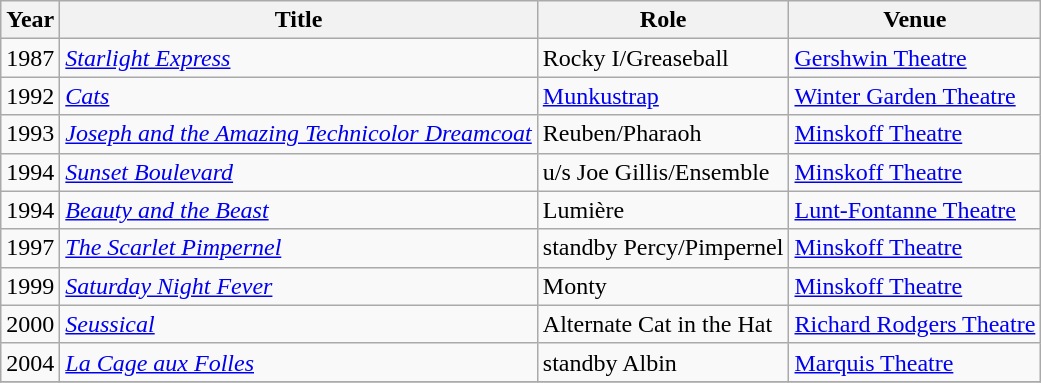<table class="wikitable">
<tr>
<th>Year</th>
<th>Title</th>
<th>Role</th>
<th class="unsortable">Venue</th>
</tr>
<tr>
<td>1987</td>
<td><em><a href='#'>Starlight Express</a></em></td>
<td>Rocky I/Greaseball</td>
<td><a href='#'>Gershwin Theatre</a></td>
</tr>
<tr>
<td>1992</td>
<td><a href='#'><em>Cats</em></a></td>
<td><a href='#'>Munkustrap</a></td>
<td><a href='#'>Winter Garden Theatre</a></td>
</tr>
<tr>
<td>1993</td>
<td><em><a href='#'>Joseph and the Amazing Technicolor Dreamcoat</a></em></td>
<td>Reuben/Pharaoh</td>
<td><a href='#'>Minskoff Theatre</a></td>
</tr>
<tr>
<td>1994</td>
<td><a href='#'><em>Sunset Boulevard</em></a></td>
<td>u/s Joe Gillis/Ensemble</td>
<td><a href='#'>Minskoff Theatre</a></td>
</tr>
<tr>
<td>1994</td>
<td><a href='#'><em>Beauty and the Beast</em></a></td>
<td>Lumière</td>
<td><a href='#'>Lunt-Fontanne Theatre</a></td>
</tr>
<tr>
<td>1997</td>
<td><a href='#'><em>The Scarlet Pimpernel</em></a></td>
<td>standby Percy/Pimpernel</td>
<td><a href='#'>Minskoff Theatre</a></td>
</tr>
<tr>
<td>1999</td>
<td><a href='#'><em>Saturday Night Fever</em></a></td>
<td>Monty</td>
<td><a href='#'>Minskoff Theatre</a></td>
</tr>
<tr>
<td>2000</td>
<td><em><a href='#'>Seussical</a></em></td>
<td>Alternate Cat in the Hat</td>
<td><a href='#'>Richard Rodgers Theatre</a></td>
</tr>
<tr>
<td>2004</td>
<td><a href='#'><em>La Cage aux Folles</em></a></td>
<td>standby Albin</td>
<td><a href='#'>Marquis Theatre</a></td>
</tr>
<tr>
</tr>
</table>
